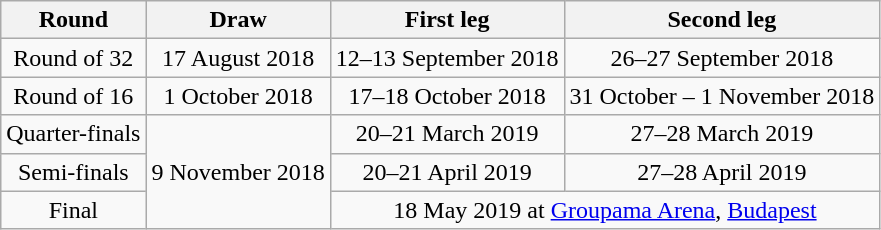<table class="wikitable" style=text-align:center>
<tr>
<th>Round</th>
<th>Draw</th>
<th>First leg</th>
<th>Second leg</th>
</tr>
<tr>
<td>Round of 32</td>
<td>17 August 2018</td>
<td>12–13 September 2018</td>
<td>26–27 September 2018</td>
</tr>
<tr>
<td>Round of 16</td>
<td>1 October 2018</td>
<td>17–18 October 2018</td>
<td>31 October – 1 November 2018</td>
</tr>
<tr>
<td>Quarter-finals</td>
<td rowspan=3>9 November 2018</td>
<td>20–21 March 2019</td>
<td>27–28 March 2019</td>
</tr>
<tr>
<td>Semi-finals</td>
<td>20–21 April 2019</td>
<td>27–28 April 2019</td>
</tr>
<tr>
<td>Final</td>
<td colspan=2>18 May 2019 at <a href='#'>Groupama Arena</a>, <a href='#'>Budapest</a></td>
</tr>
</table>
